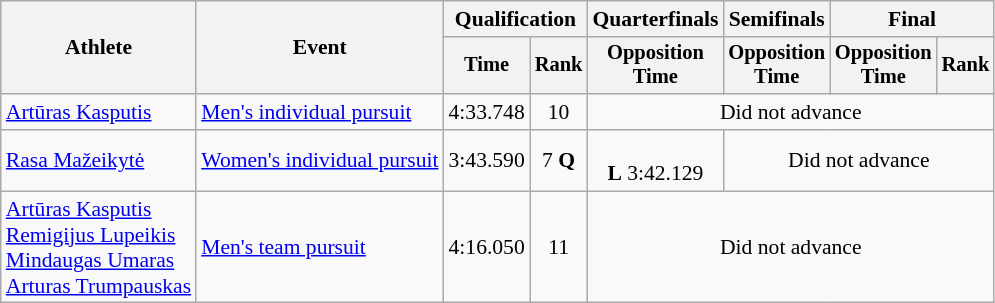<table class="wikitable" style="font-size:90%">
<tr>
<th rowspan="2">Athlete</th>
<th rowspan="2">Event</th>
<th colspan=2>Qualification</th>
<th>Quarterfinals</th>
<th>Semifinals</th>
<th colspan=2>Final</th>
</tr>
<tr style="font-size:95%">
<th>Time</th>
<th>Rank</th>
<th>Opposition<br>Time</th>
<th>Opposition<br>Time</th>
<th>Opposition<br>Time</th>
<th>Rank</th>
</tr>
<tr align=center>
<td align=left><a href='#'>Artūras Kasputis</a></td>
<td align=left><a href='#'>Men's individual pursuit</a></td>
<td>4:33.748</td>
<td>10</td>
<td colspan=6>Did not advance</td>
</tr>
<tr align=center>
<td align=left><a href='#'>Rasa Mažeikytė</a></td>
<td align=left><a href='#'>Women's individual pursuit</a></td>
<td>3:43.590</td>
<td>7 <strong>Q</strong></td>
<td><br><strong>L</strong> 3:42.129</td>
<td colspan=5>Did not advance</td>
</tr>
<tr align=center>
<td align=left><a href='#'>Artūras Kasputis</a><br><a href='#'>Remigijus Lupeikis</a><br><a href='#'>Mindaugas Umaras</a><br><a href='#'>Arturas Trumpauskas</a></td>
<td align=left><a href='#'>Men's team pursuit</a></td>
<td>4:16.050</td>
<td>11</td>
<td colspan=6>Did not advance</td>
</tr>
</table>
